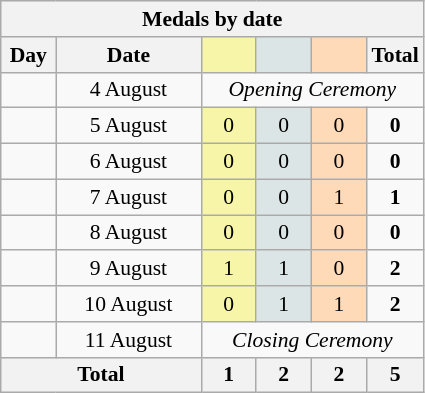<table class="wikitable" style="font-size:90%; text-align:center">
<tr style="background:#efefef;">
<th colspan=6><strong>Medals by date</strong></th>
</tr>
<tr>
<th width=30><strong>Day</strong></th>
<th width=90><strong>Date</strong></th>
<th width=30 style="background:#F7F6A8;"></th>
<th width=30 style="background:#DCE5E5;"></th>
<th width=30 style="background:#FFDAB9;"></th>
<th width=30><strong>Total</strong></th>
</tr>
<tr>
<td></td>
<td>4 August</td>
<td colspan="4" style="text-align:left center ;"><em>Opening Ceremony</em></td>
</tr>
<tr>
<td></td>
<td>5 August</td>
<td style="background:#F7F6A8;">0</td>
<td style="background:#DCE5E5;">0</td>
<td style="background:#FFDAB9;">0</td>
<td><strong>0</strong></td>
</tr>
<tr>
<td></td>
<td>6 August</td>
<td style="background:#F7F6A8;">0</td>
<td style="background:#DCE5E5;">0</td>
<td style="background:#FFDAB9;">0</td>
<td><strong>0</strong></td>
</tr>
<tr>
<td></td>
<td>7 August</td>
<td style="background:#F7F6A8;">0</td>
<td style="background:#DCE5E5;">0</td>
<td style="background:#FFDAB9;">1</td>
<td><strong>1</strong></td>
</tr>
<tr>
<td></td>
<td>8 August</td>
<td style="background:#F7F6A8;">0</td>
<td style="background:#DCE5E5;">0</td>
<td style="background:#FFDAB9;">0</td>
<td><strong>0</strong></td>
</tr>
<tr>
<td></td>
<td>9 August</td>
<td style="background:#F7F6A8;">1</td>
<td style="background:#DCE5E5;">1</td>
<td style="background:#FFDAB9;">0</td>
<td><strong>2</strong></td>
</tr>
<tr>
<td></td>
<td>10 August</td>
<td style="background:#F7F6A8;">0</td>
<td style="background:#DCE5E5;">1</td>
<td style="background:#FFDAB9;">1</td>
<td><strong>2</strong></td>
</tr>
<tr>
<td></td>
<td>11 August</td>
<td colspan="4" style="text-align:left center ;"><em>Closing Ceremony</em></td>
</tr>
<tr>
<th colspan="2"><strong>Total</strong></th>
<th>1</th>
<th>2</th>
<th>2</th>
<th>5</th>
</tr>
</table>
